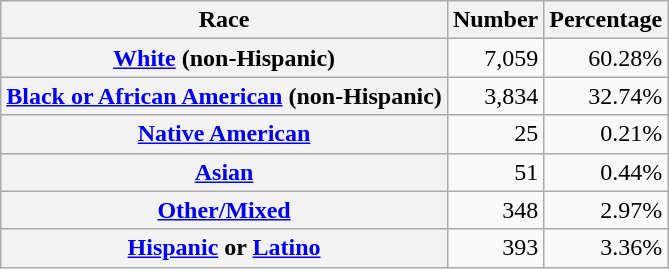<table class="wikitable" style="text-align:right">
<tr>
<th scope="col">Race</th>
<th scope="col">Number</th>
<th scope="col">Percentage</th>
</tr>
<tr>
<th scope="row"><a href='#'>White</a> (non-Hispanic)</th>
<td>7,059</td>
<td>60.28%</td>
</tr>
<tr>
<th scope="row"><a href='#'>Black or African American</a> (non-Hispanic)</th>
<td>3,834</td>
<td>32.74%</td>
</tr>
<tr>
<th scope="row"><a href='#'>Native American</a></th>
<td>25</td>
<td>0.21%</td>
</tr>
<tr>
<th scope="row"><a href='#'>Asian</a></th>
<td>51</td>
<td>0.44%</td>
</tr>
<tr>
<th scope="row"><a href='#'>Other/Mixed</a></th>
<td>348</td>
<td>2.97%</td>
</tr>
<tr>
<th scope="row"><a href='#'>Hispanic</a> or <a href='#'>Latino</a></th>
<td>393</td>
<td>3.36%</td>
</tr>
</table>
